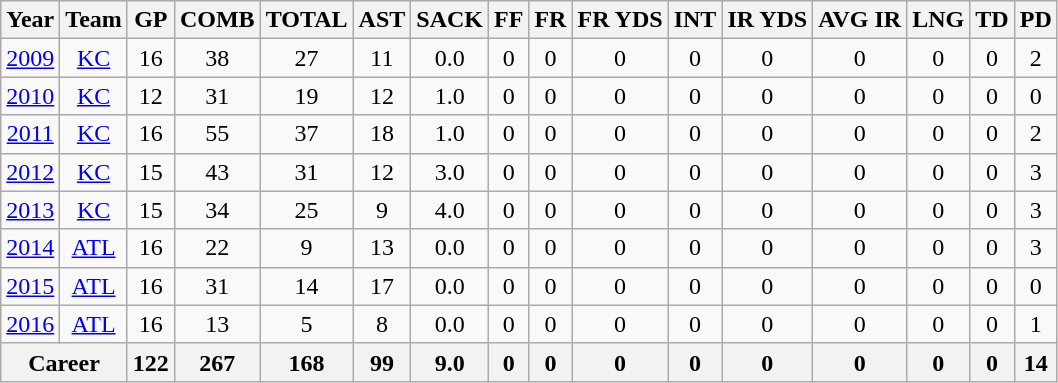<table class="wikitable" style="text-align:center">
<tr>
<th>Year</th>
<th>Team</th>
<th>GP</th>
<th>COMB</th>
<th>TOTAL</th>
<th>AST</th>
<th>SACK</th>
<th>FF</th>
<th>FR</th>
<th>FR YDS</th>
<th>INT</th>
<th>IR YDS</th>
<th>AVG IR</th>
<th>LNG</th>
<th>TD</th>
<th>PD</th>
</tr>
<tr>
<td><a href='#'>2009</a></td>
<td><a href='#'>KC</a></td>
<td>16</td>
<td>38</td>
<td>27</td>
<td>11</td>
<td>0.0</td>
<td>0</td>
<td>0</td>
<td>0</td>
<td>0</td>
<td>0</td>
<td>0</td>
<td>0</td>
<td>0</td>
<td>2</td>
</tr>
<tr>
<td><a href='#'>2010</a></td>
<td><a href='#'>KC</a></td>
<td>12</td>
<td>31</td>
<td>19</td>
<td>12</td>
<td>1.0</td>
<td>0</td>
<td>0</td>
<td>0</td>
<td>0</td>
<td>0</td>
<td>0</td>
<td>0</td>
<td>0</td>
<td>0</td>
</tr>
<tr>
<td><a href='#'>2011</a></td>
<td><a href='#'>KC</a></td>
<td>16</td>
<td>55</td>
<td>37</td>
<td>18</td>
<td>1.0</td>
<td>0</td>
<td>0</td>
<td>0</td>
<td>0</td>
<td>0</td>
<td>0</td>
<td>0</td>
<td>0</td>
<td>2</td>
</tr>
<tr>
<td><a href='#'>2012</a></td>
<td><a href='#'>KC</a></td>
<td>15</td>
<td>43</td>
<td>31</td>
<td>12</td>
<td>3.0</td>
<td>0</td>
<td>0</td>
<td>0</td>
<td>0</td>
<td>0</td>
<td>0</td>
<td>0</td>
<td>0</td>
<td>3</td>
</tr>
<tr>
<td><a href='#'>2013</a></td>
<td><a href='#'>KC</a></td>
<td>15</td>
<td>34</td>
<td>25</td>
<td>9</td>
<td>4.0</td>
<td>0</td>
<td>0</td>
<td>0</td>
<td>0</td>
<td>0</td>
<td>0</td>
<td>0</td>
<td>0</td>
<td>3</td>
</tr>
<tr>
<td><a href='#'>2014</a></td>
<td><a href='#'>ATL</a></td>
<td>16</td>
<td>22</td>
<td>9</td>
<td>13</td>
<td>0.0</td>
<td>0</td>
<td>0</td>
<td>0</td>
<td>0</td>
<td>0</td>
<td>0</td>
<td>0</td>
<td>0</td>
<td>3</td>
</tr>
<tr>
<td><a href='#'>2015</a></td>
<td><a href='#'>ATL</a></td>
<td>16</td>
<td>31</td>
<td>14</td>
<td>17</td>
<td>0.0</td>
<td>0</td>
<td>0</td>
<td>0</td>
<td>0</td>
<td>0</td>
<td>0</td>
<td>0</td>
<td>0</td>
<td>0</td>
</tr>
<tr>
<td><a href='#'>2016</a></td>
<td><a href='#'>ATL</a></td>
<td>16</td>
<td>13</td>
<td>5</td>
<td>8</td>
<td>0.0</td>
<td>0</td>
<td>0</td>
<td>0</td>
<td>0</td>
<td>0</td>
<td>0</td>
<td>0</td>
<td>0</td>
<td>1</td>
</tr>
<tr>
<th colspan="2">Career</th>
<th>122</th>
<th>267</th>
<th>168</th>
<th>99</th>
<th>9.0</th>
<th>0</th>
<th>0</th>
<th>0</th>
<th>0</th>
<th>0</th>
<th>0</th>
<th>0</th>
<th>0</th>
<th>14</th>
</tr>
</table>
